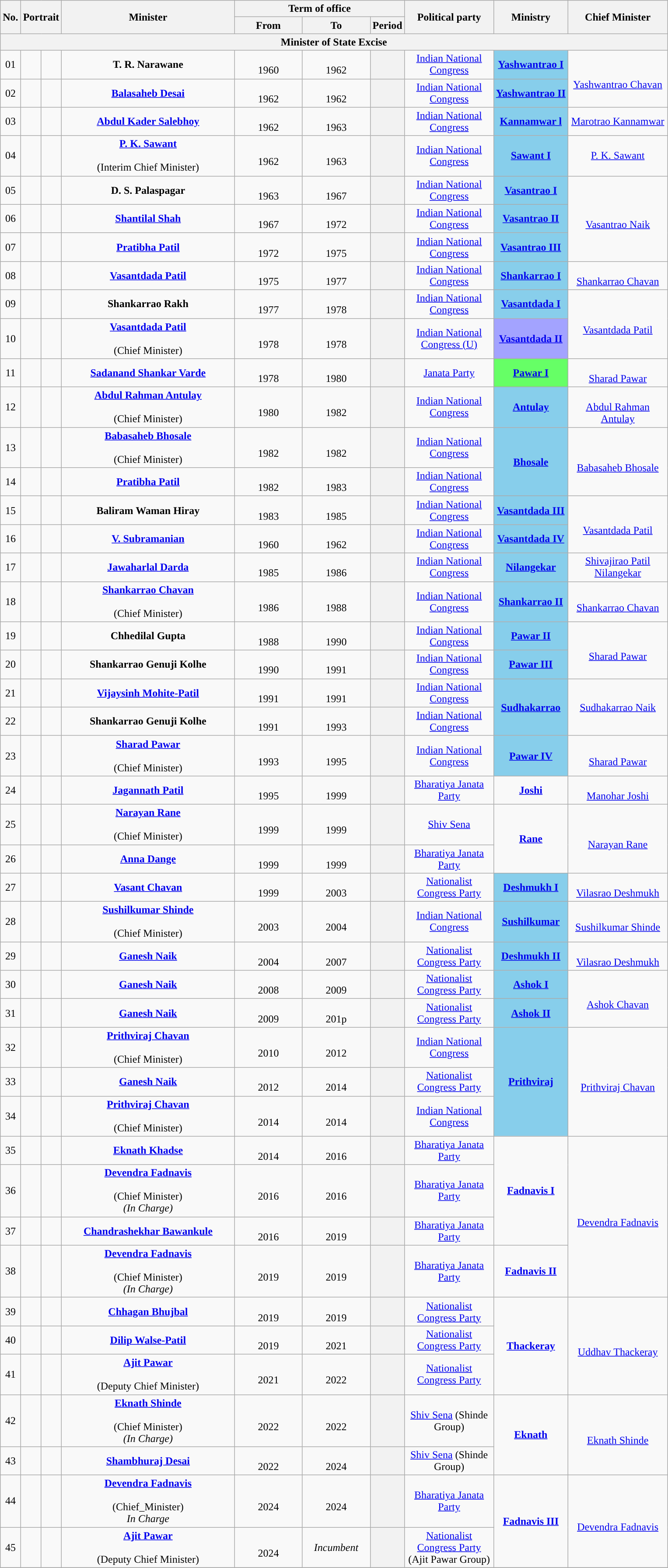<table class="wikitable" style="text-align:center">
<tr>
<th rowspan="2">No.</th>
<th rowspan="2" colspan="2">Portrait</th>
<th rowspan="2" style="width:16em">Minister<br></th>
<th colspan="3">Term of office</th>
<th rowspan="2" style="width:8em">Political party</th>
<th rowspan="2">Ministry</th>
<th rowspan="2" style="width:9em">Chief Minister</th>
</tr>
<tr>
<th style="width:6em">From</th>
<th style="width:6em">To</th>
<th>Period</th>
</tr>
<tr>
<th colspan="10">Minister of State Excise</th>
</tr>
<tr>
<td>01</td>
<td style="color:inherit;background:"></td>
<td></td>
<td><strong>T. R. Narawane</strong> <br> </td>
<td><br>1960</td>
<td><br>1962</td>
<th></th>
<td><a href='#'>Indian National Congress</a></td>
<td bgcolor="#87CEEB"><a href='#'><strong>Yashwantrao I</strong></a></td>
<td rowspan="2"> <br><a href='#'>Yashwantrao Chavan</a></td>
</tr>
<tr>
<td>02</td>
<td style="color:inherit;background:"></td>
<td></td>
<td><strong><a href='#'>Balasaheb Desai</a></strong> <br> </td>
<td><br>1962</td>
<td><br>1962</td>
<th></th>
<td><a href='#'>Indian National Congress</a></td>
<td bgcolor="#87CEEB"><a href='#'><strong>Yashwantrao II</strong></a></td>
</tr>
<tr>
<td>03</td>
<td style="color:inherit;background:"></td>
<td></td>
<td><strong><a href='#'>Abdul Kader Salebhoy</a></strong> <br> </td>
<td><br>1962</td>
<td><br>1963</td>
<th></th>
<td><a href='#'>Indian National Congress</a></td>
<td bgcolor="#87CEEB"><a href='#'><strong>Kannamwar l</strong></a></td>
<td><a href='#'>Marotrao Kannamwar</a></td>
</tr>
<tr>
<td>04</td>
<td style="color:inherit;background:"></td>
<td></td>
<td><strong><a href='#'>P. K. Sawant</a></strong> <br>  <br>(Interim Chief Minister)</td>
<td><br>1962</td>
<td><br>1963</td>
<th></th>
<td><a href='#'>Indian National Congress</a></td>
<td bgcolor="#87CEEB"><a href='#'><strong>Sawant I</strong></a></td>
<td><a href='#'>P. K. Sawant</a></td>
</tr>
<tr>
<td>05</td>
<td style="color:inherit;background:"></td>
<td></td>
<td><strong>D. S. Palaspagar</strong> <br> </td>
<td><br>1963</td>
<td><br>1967</td>
<th></th>
<td><a href='#'>Indian National Congress</a></td>
<td bgcolor="#87CEEB"><a href='#'><strong>Vasantrao I</strong></a></td>
<td rowspan="3"><br><a href='#'>Vasantrao Naik</a></td>
</tr>
<tr>
<td>06</td>
<td style="color:inherit;background:"></td>
<td></td>
<td><strong><a href='#'>Shantilal Shah</a></strong> <br> </td>
<td><br>1967</td>
<td><br>1972</td>
<th></th>
<td><a href='#'>Indian National Congress</a></td>
<td rowspan="1" bgcolor="#87CEEB"><a href='#'><strong>Vasantrao II</strong></a></td>
</tr>
<tr>
<td>07</td>
<td style="color:inherit;background:"></td>
<td></td>
<td><strong><a href='#'>Pratibha Patil</a></strong> <br> </td>
<td><br>1972</td>
<td><br>1975</td>
<th></th>
<td><a href='#'>Indian National Congress</a></td>
<td bgcolor="#87CEEB"><a href='#'><strong>Vasantrao III</strong></a></td>
</tr>
<tr>
<td>08</td>
<td style="color:inherit;background:"></td>
<td></td>
<td><strong><a href='#'>Vasantdada Patil</a></strong> <br> </td>
<td><br>1975</td>
<td><br>1977</td>
<th></th>
<td><a href='#'>Indian National Congress</a></td>
<td bgcolor="#87CEEB"><a href='#'><strong>Shankarrao I</strong></a></td>
<td><br><a href='#'>Shankarrao Chavan</a></td>
</tr>
<tr>
<td>09</td>
<td style="color:inherit;background:"></td>
<td></td>
<td><strong>Shankarrao Rakh</strong> <br> </td>
<td><br>1977</td>
<td><br>1978</td>
<th></th>
<td><a href='#'>Indian National Congress</a></td>
<td rowspan="1" bgcolor="#88CEEB"><a href='#'><strong>Vasantdada I</strong></a></td>
<td rowspan="2"><br><a href='#'>Vasantdada Patil</a></td>
</tr>
<tr>
<td>10</td>
<td style="color:inherit;background:"></td>
<td></td>
<td><strong><a href='#'>Vasantdada Patil</a></strong> <br> <br> (Chief Minister)</td>
<td><br>1978</td>
<td><br>1978</td>
<th></th>
<td><a href='#'>Indian National Congress (U)</a></td>
<td bgcolor="#A3A3FF"><a href='#'><strong>Vasantdada II</strong></a></td>
</tr>
<tr>
<td>11</td>
<td style="color:inherit;background:"></td>
<td></td>
<td><strong><a href='#'>Sadanand Shankar Varde</a></strong> <br> </td>
<td><br>1978</td>
<td><br>1980</td>
<th></th>
<td><a href='#'>Janata Party</a></td>
<td rowspan="1" bgcolor="#66FF66"><a href='#'><strong>Pawar I</strong></a></td>
<td rowspan="1"><br><a href='#'>Sharad Pawar</a></td>
</tr>
<tr>
<td>12</td>
<td style="color:inherit;background:"></td>
<td></td>
<td><strong><a href='#'>Abdul Rahman Antulay</a></strong> <br> <br> (Chief Minister)</td>
<td><br>1980</td>
<td><br>1982</td>
<th></th>
<td><a href='#'>Indian National Congress</a></td>
<td bgcolor="#87CEEB"><a href='#'><strong>Antulay</strong></a></td>
<td rowspan="1"> <br><a href='#'>Abdul Rahman Antulay</a></td>
</tr>
<tr>
<td>13</td>
<td style="color:inherit;background:"></td>
<td></td>
<td><strong><a href='#'>Babasaheb Bhosale</a></strong> <br> <br>(Chief Minister)</td>
<td><br>1982</td>
<td><br>1982</td>
<th></th>
<td><a href='#'>Indian National Congress</a></td>
<td rowspan="2" bgcolor="#87CEEB"><a href='#'><strong>Bhosale</strong></a></td>
<td rowspan="2"> <br><a href='#'>Babasaheb Bhosale</a></td>
</tr>
<tr>
<td>14</td>
<td style="color:inherit;background:"></td>
<td></td>
<td><strong><a href='#'>Pratibha Patil</a></strong> <br> </td>
<td><br>1982</td>
<td><br>1983</td>
<th></th>
<td><a href='#'>Indian National Congress</a></td>
</tr>
<tr>
<td>15</td>
<td style="color:inherit;background:"></td>
<td></td>
<td><strong>Baliram Waman Hiray</strong> <br> </td>
<td><br>1983</td>
<td><br>1985</td>
<th></th>
<td><a href='#'>Indian National Congress</a></td>
<td bgcolor="#87CEEB"><a href='#'><strong>Vasantdada III</strong></a></td>
<td rowspan="2"><br><a href='#'>Vasantdada Patil</a></td>
</tr>
<tr>
<td>16</td>
<td style="color:inherit;background:"></td>
<td></td>
<td><strong><a href='#'>V. Subramanian</a></strong>  <br> </td>
<td><br>1960</td>
<td><br>1962</td>
<th></th>
<td><a href='#'>Indian National Congress</a></td>
<td bgcolor="#87CEEB"><a href='#'><strong>Vasantdada IV</strong></a></td>
</tr>
<tr>
<td>17</td>
<td style="color:inherit;background:"></td>
<td><br></td>
<td><strong><a href='#'>Jawaharlal Darda</a></strong> <br> </td>
<td><br>1985</td>
<td><br>1986</td>
<th></th>
<td><a href='#'>Indian National Congress</a></td>
<td bgcolor="#87CEEB"><a href='#'><strong>Nilangekar</strong></a></td>
<td><a href='#'>Shivajirao Patil Nilangekar</a></td>
</tr>
<tr>
<td>18</td>
<td style="color:inherit;background:"></td>
<td></td>
<td><strong><a href='#'>Shankarrao Chavan</a></strong> <br> <br> (Chief Minister)</td>
<td><br>1986</td>
<td><br>1988</td>
<th></th>
<td><a href='#'>Indian National Congress</a></td>
<td bgcolor="#87CEEB"><a href='#'><strong>Shankarrao II</strong></a></td>
<td rowspan="1"> <br><a href='#'>Shankarrao Chavan</a></td>
</tr>
<tr>
<td>19</td>
<td style="color:inherit;background:"></td>
<td></td>
<td><strong>Chhedilal Gupta</strong> <br> </td>
<td><br>1988</td>
<td><br>1990</td>
<th></th>
<td><a href='#'>Indian National Congress</a></td>
<td bgcolor="#87CEEB"><a href='#'><strong>Pawar II</strong></a></td>
<td rowspan="2"> <br><a href='#'>Sharad Pawar</a></td>
</tr>
<tr>
<td>20</td>
<td style="color:inherit;background:"></td>
<td></td>
<td><strong>Shankarrao Genuji Kolhe</strong> <br> </td>
<td><br>1990</td>
<td><br>1991</td>
<th></th>
<td><a href='#'>Indian National Congress</a></td>
<td bgcolor="#87CEEB"><a href='#'><strong>Pawar III</strong></a></td>
</tr>
<tr>
<td>21</td>
<td style="color:inherit;background:"></td>
<td><br></td>
<td><strong><a href='#'>Vijaysinh Mohite-Patil</a></strong> <br> </td>
<td><br>1991</td>
<td><br>1991</td>
<th></th>
<td><a href='#'>Indian National Congress</a></td>
<td rowspan="2" bgcolor="#87CEEB"><a href='#'><strong>Sudhakarrao</strong></a></td>
<td rowspan="2"><a href='#'>Sudhakarrao Naik</a></td>
</tr>
<tr>
<td>22</td>
<td style="color:inherit;background:"></td>
<td></td>
<td><strong>Shankarrao Genuji Kolhe</strong> <br> </td>
<td><br>1991</td>
<td><br>1993</td>
<th></th>
<td><a href='#'>Indian National Congress</a></td>
</tr>
<tr>
<td>23</td>
<td style="color:inherit;background:"></td>
<td></td>
<td><strong><a href='#'>Sharad Pawar</a></strong> <br> <br> (Chief Minister)</td>
<td><br>1993</td>
<td><br>1995</td>
<th></th>
<td><a href='#'>Indian National Congress</a></td>
<td bgcolor="#87CEEB"><a href='#'><strong>Pawar IV</strong></a></td>
<td> <br><a href='#'>Sharad Pawar</a></td>
</tr>
<tr>
<td>24</td>
<td style="color:inherit;background:"></td>
<td></td>
<td><strong><a href='#'>Jagannath Patil</a></strong><br> </td>
<td><br>1995</td>
<td><br>1999</td>
<th></th>
<td><a href='#'>Bharatiya Janata Party</a></td>
<td rowspan="1"><a href='#'><strong>Joshi</strong></a></td>
<td rowspan="1"> <br><a href='#'>Manohar Joshi</a></td>
</tr>
<tr>
<td>25</td>
<td style="color:inherit;background:"></td>
<td></td>
<td><strong><a href='#'>Narayan Rane</a></strong><br> <br> (Chief Minister)</td>
<td><br>1999</td>
<td><br>1999</td>
<th></th>
<td><a href='#'>Shiv Sena</a></td>
<td rowspan="2"><a href='#'><strong>Rane</strong></a></td>
<td rowspan="2"> <br><a href='#'>Narayan Rane</a></td>
</tr>
<tr>
<td>26</td>
<td style="color:inherit;background:"></td>
<td></td>
<td><strong><a href='#'>Anna Dange</a></strong><br> </td>
<td><br>1999</td>
<td><br>1999</td>
<th></th>
<td><a href='#'>Bharatiya Janata Party</a></td>
</tr>
<tr>
<td>27</td>
<td style="color:inherit;background:"></td>
<td></td>
<td><strong><a href='#'>Vasant Chavan</a></strong><br> </td>
<td><br>1999</td>
<td><br>2003</td>
<th></th>
<td><a href='#'>Nationalist Congress Party</a></td>
<td rowspan="1" bgcolor="#87CEEB"><a href='#'><strong>Deshmukh I</strong></a></td>
<td rowspan="1"> <br><a href='#'>Vilasrao Deshmukh</a></td>
</tr>
<tr>
<td>28</td>
<td style="color:inherit;background:"></td>
<td></td>
<td><strong><a href='#'>Sushilkumar Shinde</a></strong> <br> <br>(Chief Minister)</td>
<td><br>2003</td>
<td><br>2004</td>
<th></th>
<td><a href='#'>Indian National Congress</a></td>
<td rowspan="1" bgcolor="#87CEEB"><a href='#'><strong>Sushilkumar</strong></a></td>
<td rowspan="1"> <br><a href='#'>Sushilkumar Shinde</a></td>
</tr>
<tr>
<td>29</td>
<td style="color:inherit;background:"></td>
<td></td>
<td><strong><a href='#'>Ganesh Naik</a></strong> <br> </td>
<td><br>2004</td>
<td><br>2007</td>
<th></th>
<td><a href='#'>Nationalist Congress Party</a></td>
<td bgcolor="#87CEEB"><a href='#'><strong>Deshmukh II</strong></a></td>
<td> <br><a href='#'>Vilasrao Deshmukh</a></td>
</tr>
<tr>
<td>30</td>
<td style="color:inherit;background:"></td>
<td></td>
<td><strong><a href='#'>Ganesh Naik</a></strong> <br> </td>
<td><br>2008</td>
<td><br>2009</td>
<th></th>
<td><a href='#'>Nationalist Congress Party</a></td>
<td bgcolor="#87CEEB"><a href='#'><strong>Ashok I</strong></a></td>
<td rowspan="2"><br><a href='#'>Ashok Chavan</a></td>
</tr>
<tr>
<td>31</td>
<td style="color:inherit;background:"></td>
<td></td>
<td><strong><a href='#'>Ganesh Naik</a></strong> <br> </td>
<td><br>2009</td>
<td><br>201p</td>
<th></th>
<td><a href='#'>Nationalist Congress Party</a></td>
<td bgcolor="#87CEEB"><a href='#'><strong>Ashok II</strong></a></td>
</tr>
<tr>
<td>32</td>
<td style="color:inherit;background:"></td>
<td></td>
<td><strong><a href='#'>Prithviraj Chavan</a></strong><br>  <br>(Chief Minister)</td>
<td><br>2010</td>
<td><br>2012</td>
<th></th>
<td><a href='#'>Indian National Congress</a></td>
<td rowspan="3" bgcolor="#87CEEB"><a href='#'><strong>Prithviraj</strong></a></td>
<td rowspan="3"><br><a href='#'>Prithviraj Chavan</a></td>
</tr>
<tr>
<td>33</td>
<td style="color:inherit;background:"></td>
<td></td>
<td><strong><a href='#'>Ganesh Naik</a></strong> <br> </td>
<td><br>2012</td>
<td><br>2014</td>
<th></th>
<td><a href='#'>Nationalist Congress Party</a></td>
</tr>
<tr>
<td>34</td>
<td style="color:inherit;background:"></td>
<td></td>
<td><strong><a href='#'>Prithviraj Chavan</a></strong> <br> <br>(Chief Minister)</td>
<td><br>2014</td>
<td><br>2014</td>
<th></th>
<td><a href='#'>Indian National Congress</a></td>
</tr>
<tr>
<td>35</td>
<td style="color:inherit;background:"></td>
<td></td>
<td><strong><a href='#'>Eknath Khadse</a></strong>  <br> </td>
<td><br>2014</td>
<td><br>2016</td>
<th></th>
<td><a href='#'>Bharatiya Janata Party</a></td>
<td rowspan="3"><a href='#'><strong>Fadnavis I</strong></a></td>
<td rowspan="4"> <br><a href='#'>Devendra Fadnavis</a></td>
</tr>
<tr>
<td>36</td>
<td style="color:inherit;background:"></td>
<td></td>
<td><strong><a href='#'>Devendra Fadnavis</a></strong>  <br> <br>(Chief Minister) <br><em>(In Charge)</em></td>
<td><br>2016</td>
<td><br>2016</td>
<th></th>
<td><a href='#'>Bharatiya Janata Party</a></td>
</tr>
<tr>
<td>37</td>
<td style="color:inherit;background:"></td>
<td></td>
<td><strong><a href='#'>Chandrashekhar Bawankule</a></strong> <br> </td>
<td><br>2016</td>
<td><br>2019</td>
<th></th>
<td><a href='#'>Bharatiya Janata Party</a></td>
</tr>
<tr>
<td>38</td>
<td style="color:inherit;background:"></td>
<td></td>
<td><strong><a href='#'>Devendra Fadnavis</a></strong>  <br> <br>(Chief Minister) <br><em>(In Charge)</em></td>
<td><br>2019</td>
<td><br>2019</td>
<th></th>
<td><a href='#'>Bharatiya Janata Party</a></td>
<td rowspan="1"><a href='#'><strong>Fadnavis II</strong></a></td>
</tr>
<tr>
<td>39</td>
<td style="color:inherit;background:"></td>
<td></td>
<td><strong><a href='#'>Chhagan Bhujbal</a></strong> <br> </td>
<td><br>2019</td>
<td><br>2019</td>
<th></th>
<td><a href='#'>Nationalist Congress Party</a></td>
<td rowspan="3"><a href='#'><strong>Thackeray</strong></a></td>
<td rowspan="3"> <br><a href='#'>Uddhav Thackeray</a></td>
</tr>
<tr>
<td>40</td>
<td style="color:inherit;background:"></td>
<td></td>
<td><strong><a href='#'>Dilip Walse-Patil</a></strong> <br> </td>
<td><br>2019</td>
<td><br>2021</td>
<th></th>
<td><a href='#'>Nationalist Congress Party</a></td>
</tr>
<tr>
<td>41</td>
<td style="color:inherit;background:"></td>
<td></td>
<td><strong><a href='#'>Ajit Pawar</a></strong> <br> <br>(Deputy Chief Minister)</td>
<td><br>2021</td>
<td><br>2022</td>
<th></th>
<td><a href='#'>Nationalist Congress Party</a></td>
</tr>
<tr>
<td>42</td>
<td style="color:inherit;background:"></td>
<td></td>
<td><strong><a href='#'>Eknath Shinde</a></strong> <br> <br>(Chief Minister) <br><em>(In Charge)</em></td>
<td><br>2022</td>
<td><br>2022</td>
<th></th>
<td><a href='#'>Shiv Sena</a> (Shinde Group)</td>
<td rowspan="2"><a href='#'><strong>Eknath</strong></a></td>
<td rowspan="2"> <br><a href='#'>Eknath Shinde</a></td>
</tr>
<tr>
<td>43</td>
<td style="color:inherit;background:"></td>
<td></td>
<td><strong><a href='#'>Shambhuraj Desai</a></strong> <br> </td>
<td><br>2022</td>
<td><br>2024</td>
<th></th>
<td><a href='#'>Shiv Sena</a> (Shinde Group)</td>
</tr>
<tr>
<td>44</td>
<td style="color:inherit;background:"></td>
<td></td>
<td><strong><a href='#'>Devendra Fadnavis</a></strong>  <br> <br>(Chief_Minister) <br><em>In Charge</em></td>
<td><br>2024</td>
<td><br>2024</td>
<th></th>
<td><a href='#'>Bharatiya Janata Party</a></td>
<td rowspan="2"><a href='#'><strong>Fadnavis III</strong></a></td>
<td rowspan="2"> <br><a href='#'>Devendra Fadnavis</a></td>
</tr>
<tr>
<td>45</td>
<td></td>
<td></td>
<td><strong><a href='#'>Ajit Pawar</a></strong> <br> <br>(Deputy Chief Minister)</td>
<td><br>2024</td>
<td><em>Incumbent</em></td>
<th></th>
<td><a href='#'>Nationalist Congress Party</a> (Ajit Pawar Group)</td>
</tr>
<tr>
</tr>
</table>
